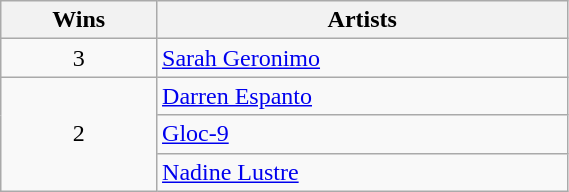<table class="wikitable"  style="width:30%;">
<tr>
<th scope="col">Wins</th>
<th scope="col">Artists</th>
</tr>
<tr>
<td align=center>3</td>
<td><a href='#'>Sarah Geronimo</a></td>
</tr>
<tr>
<td rowspan="3" align=center>2</td>
<td><a href='#'>Darren Espanto</a></td>
</tr>
<tr>
<td><a href='#'>Gloc-9</a></td>
</tr>
<tr>
<td><a href='#'>Nadine Lustre</a></td>
</tr>
</table>
